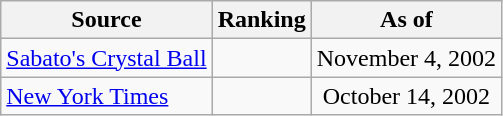<table class="wikitable" style="text-align:center">
<tr>
<th>Source</th>
<th>Ranking</th>
<th>As of</th>
</tr>
<tr>
<td align=left><a href='#'>Sabato's Crystal Ball</a></td>
<td></td>
<td>November 4, 2002</td>
</tr>
<tr>
<td align=left><a href='#'>New York Times</a></td>
<td></td>
<td>October 14, 2002</td>
</tr>
</table>
